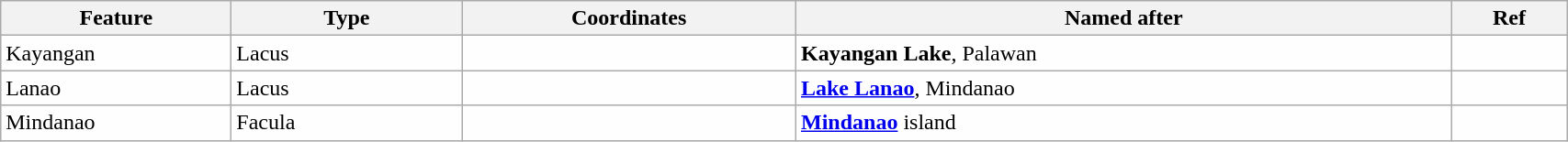<table class="wikitable" style="min-width: 90%;">
<tr>
<th style="width:10em">Feature</th>
<th style="width:10em">Type</th>
<th>Coordinates</th>
<th>Named after</th>
<th>Ref</th>
</tr>
<tr id=001 bgcolor=#fefefe>
<td>Kayangan</td>
<td>Lacus</td>
<td></td>
<td><strong>Kayangan Lake</strong>, Palawan</td>
<td></td>
</tr>
<tr id=002 bgcolor=#fefefe>
<td>Lanao</td>
<td>Lacus</td>
<td></td>
<td><strong><a href='#'>Lake Lanao</a></strong>, Mindanao</td>
<td></td>
</tr>
<tr id=003 bgcolor=#fefefe>
<td>Mindanao</td>
<td>Facula</td>
<td></td>
<td><strong><a href='#'>Mindanao</a></strong> island</td>
<td></td>
</tr>
</table>
